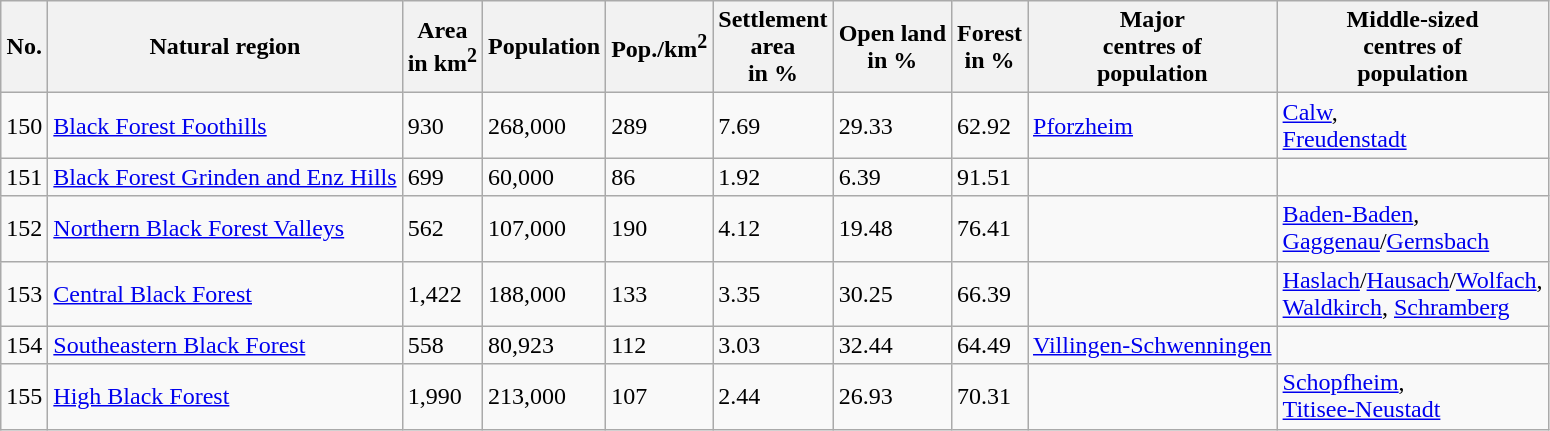<table class="wikitable sortable">
<tr>
<th>No.</th>
<th>Natural region</th>
<th>Area<br>in km<sup>2</sup></th>
<th>Population</th>
<th>Pop./km<sup>2</sup></th>
<th>Settlement<br>area<br>in %</th>
<th>Open land<br>in %</th>
<th>Forest<br>in %</th>
<th>Major<br>centres of<br>population</th>
<th>Middle-sized<br>centres of<br>population</th>
</tr>
<tr>
<td>150</td>
<td><a href='#'>Black Forest Foothills</a></td>
<td>930</td>
<td>268,000</td>
<td>289</td>
<td>7.69</td>
<td>29.33</td>
<td>62.92</td>
<td><a href='#'>Pforzheim</a></td>
<td><a href='#'>Calw</a>,<br><a href='#'>Freudenstadt</a></td>
</tr>
<tr>
<td>151</td>
<td><a href='#'>Black Forest Grinden and Enz Hills</a></td>
<td>699</td>
<td>60,000</td>
<td>86</td>
<td>1.92</td>
<td>6.39</td>
<td>91.51</td>
<td></td>
<td></td>
</tr>
<tr>
<td>152</td>
<td><a href='#'>Northern Black Forest Valleys</a></td>
<td>562</td>
<td>107,000</td>
<td>190</td>
<td>4.12</td>
<td>19.48</td>
<td>76.41</td>
<td></td>
<td><a href='#'>Baden-Baden</a>,<br><a href='#'>Gaggenau</a>/<a href='#'>Gernsbach</a></td>
</tr>
<tr>
<td>153</td>
<td><a href='#'>Central Black Forest</a></td>
<td>1,422</td>
<td>188,000</td>
<td>133</td>
<td>3.35</td>
<td>30.25</td>
<td>66.39</td>
<td></td>
<td><a href='#'>Haslach</a>/<a href='#'>Hausach</a>/<a href='#'>Wolfach</a>,<br><a href='#'>Waldkirch</a>, <a href='#'>Schramberg</a></td>
</tr>
<tr>
<td>154</td>
<td><a href='#'>Southeastern Black Forest</a></td>
<td>558</td>
<td>80,923</td>
<td>112</td>
<td>3.03</td>
<td>32.44</td>
<td>64.49</td>
<td><a href='#'>Villingen-Schwenningen</a></td>
<td></td>
</tr>
<tr>
<td>155</td>
<td><a href='#'>High Black Forest</a></td>
<td>1,990</td>
<td>213,000</td>
<td>107</td>
<td>2.44</td>
<td>26.93</td>
<td>70.31</td>
<td></td>
<td><a href='#'>Schopfheim</a>,<br><a href='#'>Titisee-Neustadt</a></td>
</tr>
</table>
